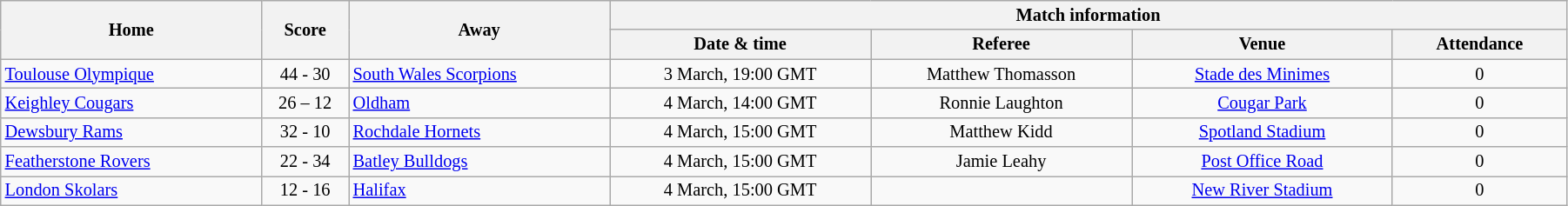<table class="wikitable" style="text-align: center; font-size:85%;"  cellpadding=3 cellspacing=0 width=95%>
<tr>
<th rowspan=2 width=15%>Home</th>
<th rowspan=2 width=5%>Score</th>
<th rowspan=2 width=15%>Away</th>
<th colspan=4>Match information</th>
</tr>
<tr>
<th width=15%>Date & time</th>
<th width=15%>Referee</th>
<th width=15%>Venue</th>
<th width=10%>Attendance</th>
</tr>
<tr>
<td align=left> <a href='#'>Toulouse Olympique</a></td>
<td>44 - 30</td>
<td align=left> <a href='#'>South Wales Scorpions</a></td>
<td>3 March, 19:00 GMT</td>
<td>Matthew Thomasson</td>
<td><a href='#'>Stade des Minimes</a></td>
<td>0</td>
</tr>
<tr>
<td align=left> <a href='#'>Keighley Cougars</a></td>
<td>26 – 12</td>
<td align=left> <a href='#'>Oldham</a></td>
<td>4 March, 14:00 GMT</td>
<td>Ronnie Laughton</td>
<td><a href='#'>Cougar Park</a></td>
<td>0</td>
</tr>
<tr>
<td align=left> <a href='#'>Dewsbury Rams</a></td>
<td>32 - 10</td>
<td align=left> <a href='#'>Rochdale Hornets</a></td>
<td>4 March, 15:00 GMT</td>
<td>Matthew Kidd</td>
<td><a href='#'>Spotland Stadium</a></td>
<td>0</td>
</tr>
<tr>
<td align=left> <a href='#'>Featherstone Rovers</a></td>
<td>22 - 34</td>
<td align=left> <a href='#'>Batley Bulldogs</a></td>
<td>4 March, 15:00 GMT</td>
<td>Jamie Leahy</td>
<td><a href='#'>Post Office Road</a></td>
<td>0</td>
</tr>
<tr>
<td align=left> <a href='#'>London Skolars</a></td>
<td>12 - 16</td>
<td align=left> <a href='#'>Halifax</a></td>
<td>4 March, 15:00 GMT</td>
<td></td>
<td><a href='#'>New River Stadium</a></td>
<td>0</td>
</tr>
</table>
